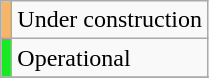<table class="wikitable sortable" style="font-size:100%">
<tr>
<td style="background-color:#f5b669"></td>
<td>Under construction</td>
</tr>
<tr>
<td style="background-color:#17ea22"></td>
<td>Operational</td>
</tr>
<tr>
</tr>
</table>
